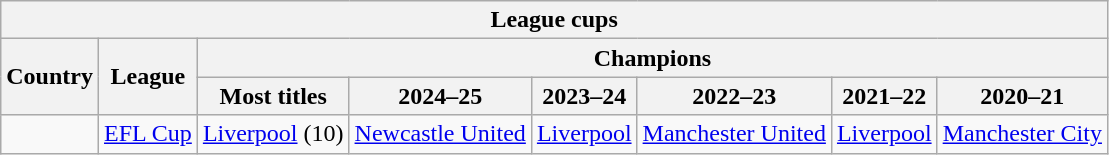<table class="wikitable" style="text-align:center">
<tr>
<th colspan="10">League cups</th>
</tr>
<tr>
<th rowspan="2">Country</th>
<th rowspan="2">League</th>
<th colspan="6">Champions</th>
</tr>
<tr>
<th>Most titles</th>
<th>2024–25</th>
<th>2023–24</th>
<th>2022–23</th>
<th>2021–22</th>
<th>2020–21</th>
</tr>
<tr>
<td style="text-align:left"></td>
<td style="text-align:left"><a href='#'>EFL Cup</a></td>
<td><a href='#'>Liverpool</a> (10)</td>
<td><a href='#'>Newcastle United</a></td>
<td><a href='#'>Liverpool</a></td>
<td><a href='#'>Manchester United</a></td>
<td><a href='#'>Liverpool</a></td>
<td><a href='#'>Manchester City</a></td>
</tr>
</table>
